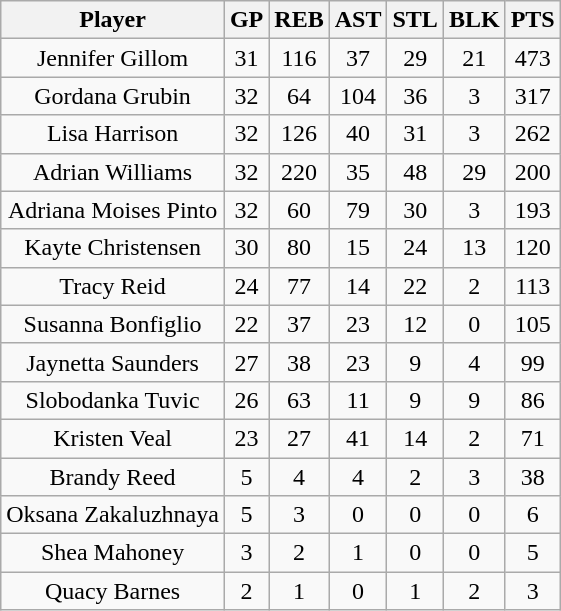<table class="wikitable">
<tr>
<th>Player</th>
<th>GP</th>
<th>REB</th>
<th>AST</th>
<th>STL</th>
<th>BLK</th>
<th>PTS</th>
</tr>
<tr align="center">
<td>Jennifer Gillom</td>
<td>31</td>
<td>116</td>
<td>37</td>
<td>29</td>
<td>21</td>
<td>473</td>
</tr>
<tr align="center">
<td>Gordana Grubin</td>
<td>32</td>
<td>64</td>
<td>104</td>
<td>36</td>
<td>3</td>
<td>317</td>
</tr>
<tr align="center">
<td>Lisa Harrison</td>
<td>32</td>
<td>126</td>
<td>40</td>
<td>31</td>
<td>3</td>
<td>262</td>
</tr>
<tr align="center">
<td>Adrian Williams</td>
<td>32</td>
<td>220</td>
<td>35</td>
<td>48</td>
<td>29</td>
<td>200</td>
</tr>
<tr align="center">
<td>Adriana Moises Pinto</td>
<td>32</td>
<td>60</td>
<td>79</td>
<td>30</td>
<td>3</td>
<td>193</td>
</tr>
<tr align="center">
<td>Kayte Christensen</td>
<td>30</td>
<td>80</td>
<td>15</td>
<td>24</td>
<td>13</td>
<td>120</td>
</tr>
<tr align="center">
<td>Tracy Reid</td>
<td>24</td>
<td>77</td>
<td>14</td>
<td>22</td>
<td>2</td>
<td>113</td>
</tr>
<tr align="center">
<td>Susanna Bonfiglio</td>
<td>22</td>
<td>37</td>
<td>23</td>
<td>12</td>
<td>0</td>
<td>105</td>
</tr>
<tr align="center">
<td>Jaynetta Saunders</td>
<td>27</td>
<td>38</td>
<td>23</td>
<td>9</td>
<td>4</td>
<td>99</td>
</tr>
<tr align="center">
<td>Slobodanka Tuvic</td>
<td>26</td>
<td>63</td>
<td>11</td>
<td>9</td>
<td>9</td>
<td>86</td>
</tr>
<tr align="center">
<td>Kristen Veal</td>
<td>23</td>
<td>27</td>
<td>41</td>
<td>14</td>
<td>2</td>
<td>71</td>
</tr>
<tr align="center">
<td>Brandy Reed</td>
<td>5</td>
<td>4</td>
<td>4</td>
<td>2</td>
<td>3</td>
<td>38</td>
</tr>
<tr align="center">
<td>Oksana Zakaluzhnaya</td>
<td>5</td>
<td>3</td>
<td>0</td>
<td>0</td>
<td>0</td>
<td>6</td>
</tr>
<tr align="center">
<td>Shea Mahoney</td>
<td>3</td>
<td>2</td>
<td>1</td>
<td>0</td>
<td>0</td>
<td>5</td>
</tr>
<tr align="center">
<td>Quacy Barnes</td>
<td>2</td>
<td>1</td>
<td>0</td>
<td>1</td>
<td>2</td>
<td>3</td>
</tr>
</table>
